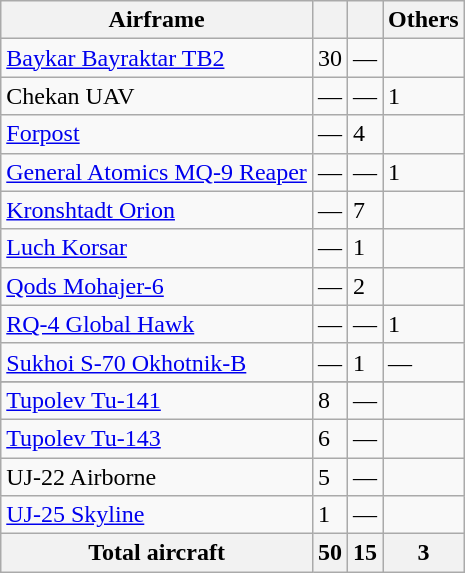<table class="wikitable sortable">
<tr>
<th>Airframe</th>
<th data-sort-type="number"></th>
<th data-sort-type="number"></th>
<th data-sort-type="number">Others</th>
</tr>
<tr>
<td><a href='#'>Baykar Bayraktar TB2</a></td>
<td>30</td>
<td>—</td>
<td></td>
</tr>
<tr>
<td>Chekan UAV</td>
<td>—</td>
<td>—</td>
<td>1 </td>
</tr>
<tr>
<td><a href='#'>Forpost</a></td>
<td>—</td>
<td>4</td>
<td></td>
</tr>
<tr>
<td><a href='#'>General Atomics MQ-9 Reaper</a></td>
<td>—</td>
<td>—</td>
<td>1 </td>
</tr>
<tr>
<td><a href='#'>Kronshtadt Orion</a></td>
<td>—</td>
<td>7</td>
<td></td>
</tr>
<tr>
<td><a href='#'>Luch Korsar</a></td>
<td>—</td>
<td>1</td>
<td></td>
</tr>
<tr>
<td><a href='#'>Qods Mohajer-6</a></td>
<td>—</td>
<td>2</td>
<td></td>
</tr>
<tr>
<td><a href='#'>RQ-4 Global Hawk</a></td>
<td>—</td>
<td>—</td>
<td>1 </td>
</tr>
<tr>
<td><a href='#'>Sukhoi S-70 Okhotnik-B</a></td>
<td>—</td>
<td>1</td>
<td>—</td>
</tr>
<tr>
</tr>
<tr>
<td><a href='#'>Tupolev Tu-141</a></td>
<td>8</td>
<td>—</td>
<td></td>
</tr>
<tr>
<td><a href='#'>Tupolev Tu-143</a></td>
<td>6</td>
<td>—</td>
<td></td>
</tr>
<tr>
<td>UJ-22 Airborne</td>
<td>5</td>
<td>—</td>
<td></td>
</tr>
<tr>
<td><a href='#'>UJ-25 Skyline</a></td>
<td>1</td>
<td>—</td>
<td></td>
</tr>
<tr>
<th>Total aircraft</th>
<th>50</th>
<th>15</th>
<th>3</th>
</tr>
</table>
